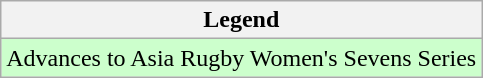<table class="wikitable">
<tr>
<th>Legend</th>
</tr>
<tr bgcolor=ccffcc>
<td>Advances to Asia Rugby Women's Sevens Series</td>
</tr>
</table>
